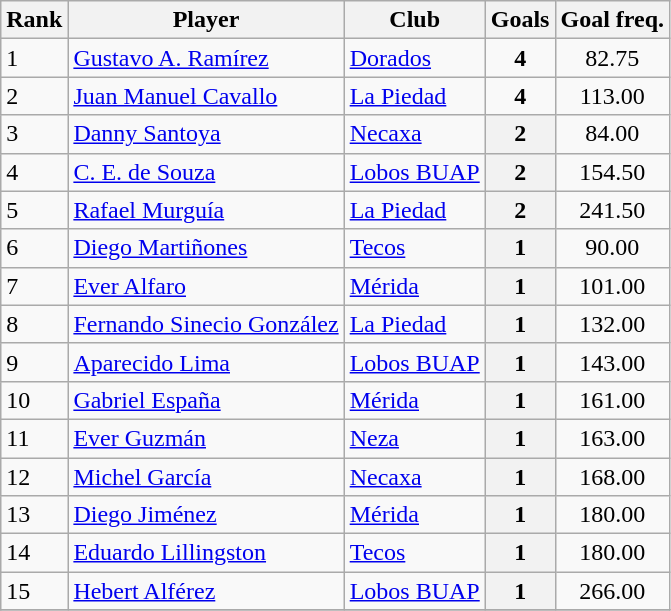<table class="wikitable">
<tr>
<th>Rank</th>
<th>Player</th>
<th>Club</th>
<th>Goals</th>
<th>Goal freq.</th>
</tr>
<tr>
<td rowspan=>1</td>
<td> <a href='#'>Gustavo A. Ramírez</a></td>
<td><a href='#'>Dorados</a></td>
<td align="center"><strong>4</strong></td>
<td align="center">82.75</td>
</tr>
<tr>
<td rowspan=>2</td>
<td> <a href='#'>Juan Manuel Cavallo</a></td>
<td><a href='#'>La Piedad</a></td>
<td align="center"><strong>4</strong></td>
<td align="center">113.00</td>
</tr>
<tr>
<td rowspan=>3</td>
<td> <a href='#'>Danny Santoya</a></td>
<td><a href='#'>Necaxa</a></td>
<th align="center">2</th>
<td align="center">84.00</td>
</tr>
<tr>
<td rowspan=>4</td>
<td> <a href='#'>C. E. de Souza</a></td>
<td><a href='#'>Lobos BUAP</a></td>
<th align="center">2</th>
<td align="center">154.50</td>
</tr>
<tr>
<td rowspan=>5</td>
<td> <a href='#'>Rafael Murguía</a></td>
<td><a href='#'>La Piedad</a></td>
<th align="center">2</th>
<td align="center">241.50</td>
</tr>
<tr>
<td rowspan=>6</td>
<td> <a href='#'>Diego Martiñones</a></td>
<td><a href='#'>Tecos</a></td>
<th align="center">1</th>
<td align="center">90.00</td>
</tr>
<tr>
<td rowspan=>7</td>
<td> <a href='#'>Ever Alfaro</a></td>
<td><a href='#'>Mérida</a></td>
<th align="center">1</th>
<td align="center">101.00</td>
</tr>
<tr>
<td rowspan=>8</td>
<td> <a href='#'>Fernando Sinecio González</a></td>
<td><a href='#'>La Piedad</a></td>
<th align="center">1</th>
<td align="center">132.00</td>
</tr>
<tr>
<td rowspan=>9</td>
<td> <a href='#'>Aparecido Lima</a></td>
<td><a href='#'>Lobos BUAP</a></td>
<th align="center">1</th>
<td align="center">143.00</td>
</tr>
<tr>
<td rowspan=>10</td>
<td> <a href='#'>Gabriel España</a></td>
<td><a href='#'>Mérida</a></td>
<th align="center">1</th>
<td align="center">161.00</td>
</tr>
<tr>
<td rowspan=>11</td>
<td> <a href='#'>Ever Guzmán</a></td>
<td><a href='#'>Neza</a></td>
<th align="center">1</th>
<td align="center">163.00</td>
</tr>
<tr>
<td rowspan=>12</td>
<td> <a href='#'>Michel García</a></td>
<td><a href='#'>Necaxa</a></td>
<th align="center">1</th>
<td align="center">168.00</td>
</tr>
<tr>
<td rowspan=>13</td>
<td> <a href='#'>Diego Jiménez</a></td>
<td><a href='#'>Mérida</a></td>
<th align="center">1</th>
<td align="center">180.00</td>
</tr>
<tr>
<td rowspan=>14</td>
<td> <a href='#'>Eduardo Lillingston</a></td>
<td><a href='#'>Tecos</a></td>
<th align="center">1</th>
<td align="center">180.00</td>
</tr>
<tr>
<td rowspan=>15</td>
<td> <a href='#'>Hebert Alférez</a></td>
<td><a href='#'>Lobos BUAP</a></td>
<th align="center">1</th>
<td align="center">266.00</td>
</tr>
<tr>
</tr>
</table>
